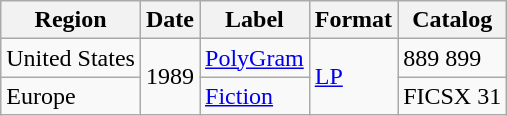<table class="wikitable">
<tr>
<th>Region</th>
<th>Date</th>
<th>Label</th>
<th>Format</th>
<th>Catalog</th>
</tr>
<tr>
<td>United States</td>
<td rowspan="2">1989</td>
<td><a href='#'>PolyGram</a></td>
<td rowspan="2"><a href='#'>LP</a></td>
<td>889 899</td>
</tr>
<tr>
<td>Europe</td>
<td><a href='#'>Fiction</a></td>
<td>FICSX 31</td>
</tr>
</table>
